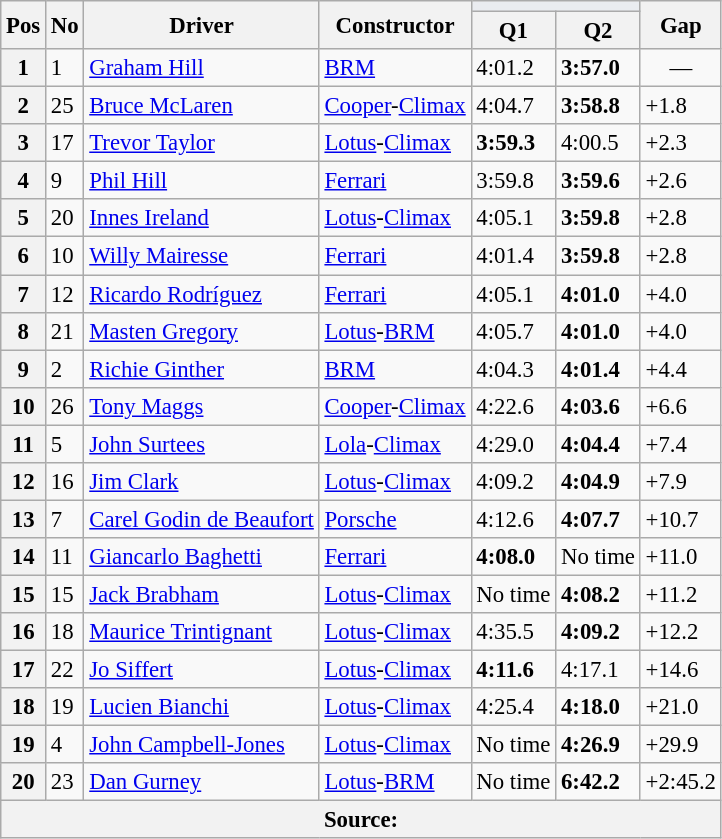<table class="wikitable sortable" style="font-size: 95%;">
<tr>
<th rowspan="2">Pos</th>
<th rowspan="2">No</th>
<th rowspan="2">Driver</th>
<th rowspan="2">Constructor</th>
<th colspan="2" style="background:#eaecf0; text-align:center;"></th>
<th rowspan="2">Gap</th>
</tr>
<tr>
<th>Q1</th>
<th>Q2</th>
</tr>
<tr>
<th>1</th>
<td>1</td>
<td> <a href='#'>Graham Hill</a></td>
<td><a href='#'>BRM</a></td>
<td>4:01.2</td>
<td><strong>3:57.0</strong></td>
<td align="center">—</td>
</tr>
<tr>
<th>2</th>
<td>25</td>
<td> <a href='#'>Bruce McLaren</a></td>
<td><a href='#'>Cooper</a>-<a href='#'>Climax</a></td>
<td>4:04.7</td>
<td><strong>3:58.8</strong></td>
<td>+1.8</td>
</tr>
<tr>
<th>3</th>
<td>17</td>
<td> <a href='#'>Trevor Taylor</a></td>
<td><a href='#'>Lotus</a>-<a href='#'>Climax</a></td>
<td><strong>3:59.3</strong></td>
<td>4:00.5</td>
<td>+2.3</td>
</tr>
<tr>
<th>4</th>
<td>9</td>
<td> <a href='#'>Phil Hill</a></td>
<td><a href='#'>Ferrari</a></td>
<td>3:59.8</td>
<td><strong>3:59.6</strong></td>
<td>+2.6</td>
</tr>
<tr>
<th>5</th>
<td>20</td>
<td> <a href='#'>Innes Ireland</a></td>
<td><a href='#'>Lotus</a>-<a href='#'>Climax</a></td>
<td>4:05.1</td>
<td><strong>3:59.8</strong></td>
<td>+2.8</td>
</tr>
<tr>
<th>6</th>
<td>10</td>
<td> <a href='#'>Willy Mairesse</a></td>
<td><a href='#'>Ferrari</a></td>
<td>4:01.4</td>
<td><strong>3:59.8</strong></td>
<td>+2.8</td>
</tr>
<tr>
<th>7</th>
<td>12</td>
<td> <a href='#'>Ricardo Rodríguez</a></td>
<td><a href='#'>Ferrari</a></td>
<td>4:05.1</td>
<td><strong>4:01.0</strong></td>
<td>+4.0</td>
</tr>
<tr>
<th>8</th>
<td>21</td>
<td> <a href='#'>Masten Gregory</a></td>
<td><a href='#'>Lotus</a>-<a href='#'>BRM</a></td>
<td>4:05.7</td>
<td><strong>4:01.0</strong></td>
<td>+4.0</td>
</tr>
<tr>
<th>9</th>
<td>2</td>
<td> <a href='#'>Richie Ginther</a></td>
<td><a href='#'>BRM</a></td>
<td>4:04.3</td>
<td><strong>4:01.4</strong></td>
<td>+4.4</td>
</tr>
<tr>
<th>10</th>
<td>26</td>
<td> <a href='#'>Tony Maggs</a></td>
<td><a href='#'>Cooper</a>-<a href='#'>Climax</a></td>
<td>4:22.6</td>
<td><strong>4:03.6</strong></td>
<td>+6.6</td>
</tr>
<tr>
<th>11</th>
<td>5</td>
<td> <a href='#'>John Surtees</a></td>
<td><a href='#'>Lola</a>-<a href='#'>Climax</a></td>
<td>4:29.0</td>
<td><strong>4:04.4</strong></td>
<td>+7.4</td>
</tr>
<tr>
<th>12</th>
<td>16</td>
<td> <a href='#'>Jim Clark</a></td>
<td><a href='#'>Lotus</a>-<a href='#'>Climax</a></td>
<td>4:09.2</td>
<td><strong>4:04.9</strong></td>
<td>+7.9</td>
</tr>
<tr>
<th>13</th>
<td>7</td>
<td> <a href='#'>Carel Godin de Beaufort</a></td>
<td><a href='#'>Porsche</a></td>
<td>4:12.6</td>
<td><strong>4:07.7</strong></td>
<td>+10.7</td>
</tr>
<tr>
<th>14</th>
<td>11</td>
<td> <a href='#'>Giancarlo Baghetti</a></td>
<td><a href='#'>Ferrari</a></td>
<td><strong>4:08.0</strong></td>
<td>No time</td>
<td>+11.0</td>
</tr>
<tr>
<th>15</th>
<td>15</td>
<td> <a href='#'>Jack Brabham</a></td>
<td><a href='#'>Lotus</a>-<a href='#'>Climax</a></td>
<td>No time</td>
<td><strong>4:08.2</strong></td>
<td>+11.2</td>
</tr>
<tr>
<th>16</th>
<td>18</td>
<td> <a href='#'>Maurice Trintignant</a></td>
<td><a href='#'>Lotus</a>-<a href='#'>Climax</a></td>
<td>4:35.5</td>
<td><strong>4:09.2</strong></td>
<td>+12.2</td>
</tr>
<tr>
<th>17</th>
<td>22</td>
<td> <a href='#'>Jo Siffert</a></td>
<td><a href='#'>Lotus</a>-<a href='#'>Climax</a></td>
<td><strong>4:11.6</strong></td>
<td>4:17.1</td>
<td>+14.6</td>
</tr>
<tr>
<th>18</th>
<td>19</td>
<td> <a href='#'>Lucien Bianchi</a></td>
<td><a href='#'>Lotus</a>-<a href='#'>Climax</a></td>
<td>4:25.4</td>
<td><strong>4:18.0</strong></td>
<td>+21.0</td>
</tr>
<tr>
<th>19</th>
<td>4</td>
<td> <a href='#'>John Campbell-Jones</a></td>
<td><a href='#'>Lotus</a>-<a href='#'>Climax</a></td>
<td>No time</td>
<td><strong>4:26.9</strong></td>
<td>+29.9</td>
</tr>
<tr>
<th>20</th>
<td>23</td>
<td> <a href='#'>Dan Gurney</a></td>
<td><a href='#'>Lotus</a>-<a href='#'>BRM</a></td>
<td>No time</td>
<td><strong>6:42.2</strong></td>
<td>+2:45.2</td>
</tr>
<tr>
<th colspan="7">Source:</th>
</tr>
</table>
